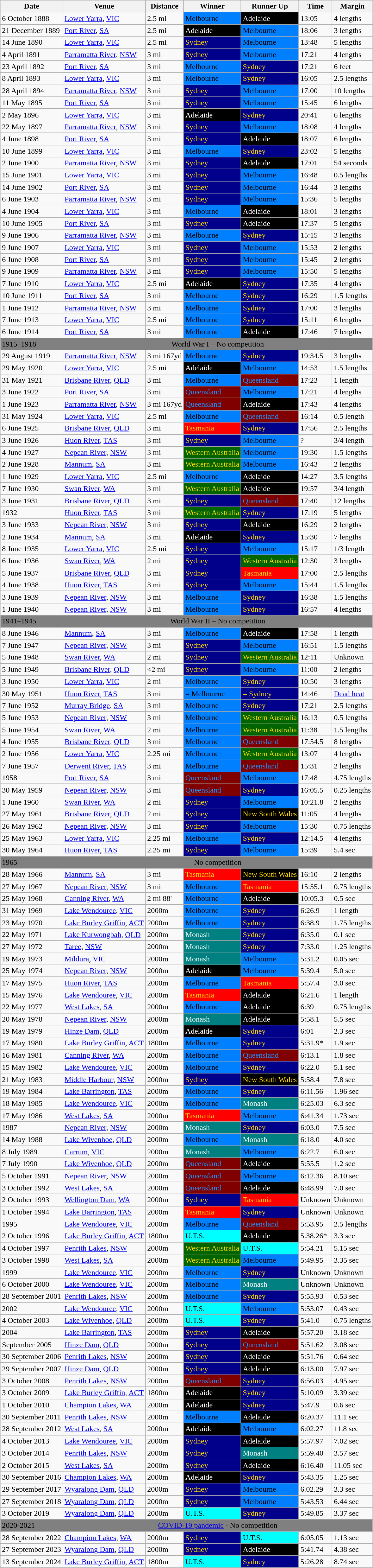<table class="wikitable">
<tr>
<th>Date</th>
<th>Venue</th>
<th>Distance</th>
<th>Winner</th>
<th>Runner Up</th>
<th>Time</th>
<th>Margin</th>
</tr>
<tr>
<td>6 October 1888</td>
<td><a href='#'>Lower Yarra</a>, <a href='#'>VIC</a></td>
<td>2.5 mi</td>
<td style="background:#007FFF; color:Black">Melbourne</td>
<td style="background:Black; color:White">Adelaide</td>
<td>13:05</td>
<td>4 lengths</td>
</tr>
<tr>
<td>21 December 1889</td>
<td><a href='#'>Port River</a>, <a href='#'>SA</a></td>
<td>2.5 mi</td>
<td style="background:Black; color:White">Adelaide</td>
<td style="background:#007FFF; color:Black">Melbourne</td>
<td>18:06</td>
<td>3 lengths</td>
</tr>
<tr>
<td>14 June 1890</td>
<td><a href='#'>Lower Yarra</a>, <a href='#'>VIC</a></td>
<td>2.5 mi</td>
<td style="background:Darkblue; color:Gold">Sydney</td>
<td style="background:#007FFF; color:Black">Melbourne</td>
<td>13:48</td>
<td>5 lengths</td>
</tr>
<tr>
<td>4 April 1891</td>
<td><a href='#'>Parramatta River</a>, <a href='#'>NSW</a></td>
<td>3 mi</td>
<td style="background:Darkblue; color:Gold">Sydney</td>
<td style="background:#007FFF; color:Black">Melbourne</td>
<td>17:21</td>
<td>4 lengths</td>
</tr>
<tr>
<td>23 April 1892</td>
<td><a href='#'>Port River</a>, <a href='#'>SA</a></td>
<td>3 mi</td>
<td style="background:#007FFF; color:Black">Melbourne</td>
<td style="background:Darkblue; color:Gold">Sydney</td>
<td>17:21</td>
<td>6 feet</td>
</tr>
<tr>
<td>8 April 1893</td>
<td><a href='#'>Lower Yarra</a>, <a href='#'>VIC</a></td>
<td>3 mi</td>
<td style="background:#007FFF; color:Black">Melbourne</td>
<td style="background:Darkblue; color:Gold">Sydney</td>
<td>16:05</td>
<td>2.5 lengths</td>
</tr>
<tr>
<td>28 April 1894</td>
<td><a href='#'>Parramatta River</a>, <a href='#'>NSW</a></td>
<td>3 mi</td>
<td style="background:Darkblue; color:Gold">Sydney</td>
<td style="background:#007FFF; color:Black">Melbourne</td>
<td>17:00</td>
<td>10 lengths</td>
</tr>
<tr>
<td>11 May 1895</td>
<td><a href='#'>Port River</a>, <a href='#'>SA</a></td>
<td>3 mi</td>
<td style="background:Darkblue; color:Gold">Sydney</td>
<td style="background:#007FFF; color:Black">Melbourne</td>
<td>15:45</td>
<td>6 lengths</td>
</tr>
<tr>
<td>2 May 1896</td>
<td><a href='#'>Lower Yarra</a>, <a href='#'>VIC</a></td>
<td>3 mi</td>
<td style="background:Black; color:White">Adelaide</td>
<td style="background:Darkblue; color:Gold">Sydney</td>
<td>20:41</td>
<td>6 lengths</td>
</tr>
<tr>
<td>22 May 1897</td>
<td><a href='#'>Parramatta River</a>, <a href='#'>NSW</a></td>
<td>3 mi</td>
<td style="background:Darkblue; color:Gold">Sydney</td>
<td style="background:#007FFF; color:Black">Melbourne</td>
<td>18:08</td>
<td>4 lengths</td>
</tr>
<tr>
<td>4 June 1898</td>
<td><a href='#'>Port River</a>, <a href='#'>SA</a></td>
<td>3 mi</td>
<td style="background:Darkblue; color:Gold">Sydney</td>
<td style="background:Black; color:White">Adelaide</td>
<td>18:07</td>
<td>6 lengths</td>
</tr>
<tr>
<td>10 June 1899</td>
<td><a href='#'>Lower Yarra</a>, <a href='#'>VIC</a></td>
<td>3 mi</td>
<td style="background:#007FFF; color:Black">Melbourne</td>
<td style="background:Darkblue; color:Gold">Sydney</td>
<td>23:02</td>
<td>5 lengths</td>
</tr>
<tr>
<td>2 June 1900</td>
<td><a href='#'>Parramatta River</a>, <a href='#'>NSW</a></td>
<td>3 mi</td>
<td style="background:Darkblue; color:Gold">Sydney</td>
<td style="background:Black; color:White">Adelaide</td>
<td>17:01</td>
<td>54 seconds</td>
</tr>
<tr>
<td>15 June 1901</td>
<td><a href='#'>Lower Yarra</a>, <a href='#'>VIC</a></td>
<td>3 mi</td>
<td style="background:Darkblue; color:Gold">Sydney</td>
<td style="background:#007FFF; color:Black">Melbourne</td>
<td>16:48</td>
<td>0.5 lengths</td>
</tr>
<tr>
<td>14 June 1902</td>
<td><a href='#'>Port River</a>, <a href='#'>SA</a></td>
<td>3 mi</td>
<td style="background:Darkblue; color:Gold">Sydney</td>
<td style="background:#007FFF; color:Black">Melbourne</td>
<td>16:44</td>
<td>3 lengths</td>
</tr>
<tr>
<td>6 June 1903</td>
<td><a href='#'>Parramatta River</a>, <a href='#'>NSW</a></td>
<td>3 mi</td>
<td style="background:Darkblue; color:Gold">Sydney</td>
<td style="background:#007FFF; color:Black">Melbourne</td>
<td>15:36</td>
<td>5 lengths</td>
</tr>
<tr>
<td>4 June 1904</td>
<td><a href='#'>Lower Yarra</a>, <a href='#'>VIC</a></td>
<td>3 mi</td>
<td style="background:#007FFF; color:Black">Melbourne</td>
<td style="background:Black; color:White">Adelaide</td>
<td>18:01</td>
<td>3 lengths</td>
</tr>
<tr>
<td>10 June 1905</td>
<td><a href='#'>Port River</a>, <a href='#'>SA</a></td>
<td>3 mi</td>
<td style="background:Darkblue; color:Gold">Sydney</td>
<td style="background:Black; color:White">Adelaide</td>
<td>17:37</td>
<td>5 lengths</td>
</tr>
<tr>
<td>9 June 1906</td>
<td><a href='#'>Parramatta River</a>, <a href='#'>NSW</a></td>
<td>3 mi</td>
<td style="background:#007FFF; color:Black">Melbourne</td>
<td style="background:Darkblue; color:Gold">Sydney</td>
<td>15:15</td>
<td>3 lengths</td>
</tr>
<tr>
<td>9 June 1907</td>
<td><a href='#'>Lower Yarra</a>, <a href='#'>VIC</a></td>
<td>3 mi</td>
<td style="background:Darkblue; color:Gold">Sydney</td>
<td style="background:#007FFF; color:Black">Melbourne</td>
<td>15:53</td>
<td>2 lengths</td>
</tr>
<tr>
<td>6 June 1908</td>
<td><a href='#'>Port River</a>, <a href='#'>SA</a></td>
<td>3 mi</td>
<td style="background:Darkblue; color:Gold">Sydney</td>
<td style="background:#007FFF; color:Black">Melbourne</td>
<td>15:45</td>
<td>2 lengths</td>
</tr>
<tr>
<td>9 June 1909</td>
<td><a href='#'>Parramatta River</a>, <a href='#'>NSW</a></td>
<td>3 mi</td>
<td style="background:Darkblue; color:Gold">Sydney</td>
<td style="background:#007FFF; color:Black">Melbourne</td>
<td>15:50</td>
<td>5 lengths</td>
</tr>
<tr>
<td>7 June 1910</td>
<td><a href='#'>Lower Yarra</a>, <a href='#'>VIC</a></td>
<td>2.5 mi</td>
<td style="background:Black; color:White">Adelaide</td>
<td style="background:Darkblue; color:Gold">Sydney</td>
<td>17:35</td>
<td>4 lengths</td>
</tr>
<tr>
<td>10 June 1911</td>
<td><a href='#'>Port River</a>, <a href='#'>SA</a></td>
<td>3 mi</td>
<td style="background:#007FFF; color:Black">Melbourne</td>
<td style="background:Darkblue; color:Gold">Sydney</td>
<td>16:29</td>
<td>1.5 lengths</td>
</tr>
<tr>
<td>1 June 1912</td>
<td><a href='#'>Parramatta River</a>, <a href='#'>NSW</a></td>
<td>3 mi</td>
<td style="background:#007FFF; color:Black">Melbourne</td>
<td style="background:Darkblue; color:Gold">Sydney</td>
<td>17:00</td>
<td>3 lengths</td>
</tr>
<tr>
<td>7 June 1913</td>
<td><a href='#'>Lower Yarra</a>, <a href='#'>VIC</a></td>
<td>2.5 mi</td>
<td style="background:#007FFF; color:Black">Melbourne</td>
<td style="background:Darkblue; color:Gold">Sydney</td>
<td>15:11</td>
<td>6 lengths</td>
</tr>
<tr>
<td>6 June 1914</td>
<td><a href='#'>Port River</a>, <a href='#'>SA</a></td>
<td>3 mi</td>
<td style="background:#007FFF; color:Black">Melbourne</td>
<td style="background:Black; color:White">Adelaide</td>
<td>17:46</td>
<td>7 lengths</td>
</tr>
<tr style="background:Grey;">
<td>1915–1918</td>
<td style="text-align:center;" colspan=6>World War I – No competition</td>
</tr>
<tr>
<td>29 August 1919</td>
<td><a href='#'>Parramatta River</a>, <a href='#'>NSW</a></td>
<td>3 mi 167yd</td>
<td style="background:#007FFF; color:Black">Melbourne</td>
<td style="background:Darkblue; color:Gold">Sydney</td>
<td>19:34.5</td>
<td>3 lengths</td>
</tr>
<tr>
<td>29 May 1920</td>
<td><a href='#'>Lower Yarra</a>, <a href='#'>VIC</a></td>
<td>2.5 mi</td>
<td style="background:Black; color:White">Adelaide</td>
<td style="background:#007FFF; color:Black">Melbourne</td>
<td>14:53</td>
<td>1.5 lengths</td>
</tr>
<tr>
<td>31 May 1921</td>
<td><a href='#'>Brisbane River</a>, <a href='#'>QLD</a></td>
<td>3 mi</td>
<td style="background:#007FFF; color:Black">Melbourne</td>
<td style="background:Maroon; color:Dodgerblue">Queensland</td>
<td>17:23</td>
<td>1 length</td>
</tr>
<tr>
<td>3 June 1922</td>
<td><a href='#'>Port River</a>, <a href='#'>SA</a></td>
<td>3 mi</td>
<td style="background:Maroon; color:Dodgerblue">Queensland</td>
<td style="background:#007FFF; color:Black">Melbourne</td>
<td>17:21</td>
<td>4 lengths</td>
</tr>
<tr>
<td>1 June 1923</td>
<td><a href='#'>Parramatta River</a>, <a href='#'>NSW</a></td>
<td>3 mi 167yd</td>
<td style="background:Maroon; color:Dodgerblue">Queensland</td>
<td style="background:Black; color:White">Adelaide</td>
<td>17:43</td>
<td>4 lengths</td>
</tr>
<tr>
<td>31 May 1924</td>
<td><a href='#'>Lower Yarra</a>, <a href='#'>VIC</a></td>
<td>2.5 mi</td>
<td style="background:#007FFF; color:Black">Melbourne</td>
<td style="background:Maroon; color:Dodgerblue">Queensland</td>
<td>16:14</td>
<td>0.5 length</td>
</tr>
<tr>
<td>6 June 1925</td>
<td><a href='#'>Brisbane River</a>, <a href='#'>QLD</a></td>
<td>3 mi</td>
<td style="background:Red; color:Gold">Tasmania</td>
<td style="background:Darkblue; color:Gold">Sydney</td>
<td>17:56</td>
<td>2.5 lengths</td>
</tr>
<tr>
<td>3 June 1926</td>
<td><a href='#'>Huon River</a>, <a href='#'>TAS</a></td>
<td>3 mi</td>
<td style="background:Darkblue; color:Gold">Sydney</td>
<td style="background:#007FFF; color:Black">Melbourne</td>
<td>?</td>
<td>3/4 length</td>
</tr>
<tr>
<td>4 June 1927</td>
<td><a href='#'>Nepean River</a>, <a href='#'>NSW</a></td>
<td>3 mi</td>
<td style="background:Darkgreen; color:Gold">Western Australia</td>
<td style="background:#007FFF; color:Black">Melbourne</td>
<td>19:30</td>
<td>1.5 lengths</td>
</tr>
<tr>
<td>2 June 1928</td>
<td><a href='#'>Mannum</a>, <a href='#'>SA</a></td>
<td>3 mi</td>
<td style="background:Darkgreen; color:Gold">Western Australia</td>
<td style="background:#007FFF; color:Black">Melbourne</td>
<td>16:43</td>
<td>2 lengths</td>
</tr>
<tr>
<td>1 June 1929</td>
<td><a href='#'>Lower Yarra</a>, <a href='#'>VIC</a></td>
<td>2.5 mi</td>
<td style="background:#007FFF; color:Black">Melbourne</td>
<td style="background:Black; color:White">Adelaide</td>
<td>14:27</td>
<td>3.5 lengths</td>
</tr>
<tr>
<td>7 June 1930</td>
<td><a href='#'>Swan River</a>, <a href='#'>WA</a></td>
<td>3 mi</td>
<td style="background:Darkgreen; color:Gold">Western Australia</td>
<td style="background:Black; color:White">Adelaide</td>
<td>19:57</td>
<td>3/4 length</td>
</tr>
<tr>
<td>3 June 1931</td>
<td><a href='#'>Brisbane River</a>, <a href='#'>QLD</a></td>
<td>3 mi</td>
<td style="background:Darkblue; color:Gold">Sydney</td>
<td style="background:Maroon; color:Dodgerblue">Queensland</td>
<td>17:40</td>
<td>12 lengths</td>
</tr>
<tr>
<td>1932</td>
<td><a href='#'>Huon River</a>, <a href='#'>TAS</a></td>
<td>3 mi</td>
<td style="background:Darkgreen; color:Gold">Western Australia</td>
<td style="background:Darkblue; color:Gold">Sydney</td>
<td>17:19</td>
<td>5 lengths</td>
</tr>
<tr>
<td>3 June 1933</td>
<td><a href='#'>Nepean River</a>, <a href='#'>NSW</a></td>
<td>3 mi</td>
<td style="background:Darkblue; color:Gold">Sydney</td>
<td style="background:Black; color:White">Adelaide</td>
<td>16:29</td>
<td>2 lengths</td>
</tr>
<tr>
<td>2 June 1934</td>
<td><a href='#'>Mannum</a>, <a href='#'>SA</a></td>
<td>3 mi</td>
<td style="background:Black; color:White">Adelaide</td>
<td style="background:Darkblue; color:Gold">Sydney</td>
<td>15:30</td>
<td>7 lengths</td>
</tr>
<tr>
<td>8 June 1935</td>
<td><a href='#'>Lower Yarra</a>, <a href='#'>VIC</a></td>
<td>2.5 mi</td>
<td style="background:Darkblue; color:Gold">Sydney</td>
<td style="background:#007FFF; color:Black">Melbourne</td>
<td>15:17</td>
<td>1/3 length</td>
</tr>
<tr>
<td>6 June 1936</td>
<td><a href='#'>Swan River</a>, <a href='#'>WA</a></td>
<td>2 mi</td>
<td style="background:Darkblue; color:Gold">Sydney</td>
<td style="background:Darkgreen; color:Gold">Western Australia</td>
<td>12:30</td>
<td>3 lengths</td>
</tr>
<tr>
<td>5 June 1937</td>
<td><a href='#'>Brisbane River</a>, <a href='#'>QLD</a></td>
<td>3 mi</td>
<td style="background:Darkblue; color:Gold">Sydney</td>
<td style="background:Red; color:Gold">Tasmania</td>
<td>17:00</td>
<td>2.5 lengths</td>
</tr>
<tr>
<td>4 June 1938</td>
<td><a href='#'>Huon River</a>, <a href='#'>TAS</a></td>
<td>3 mi</td>
<td style="background:Darkblue; color:Gold">Sydney</td>
<td style="background:#007FFF; color:Black">Melbourne</td>
<td>15:44</td>
<td>1.5 lengths</td>
</tr>
<tr>
<td>3 June 1939</td>
<td><a href='#'>Nepean River</a>, <a href='#'>NSW</a></td>
<td>3 mi</td>
<td style="background:#007FFF; color:Black">Melbourne</td>
<td style="background:Darkblue; color:Gold">Sydney</td>
<td>16:38</td>
<td>1.5 lengths</td>
</tr>
<tr>
<td>1 June 1940</td>
<td><a href='#'>Nepean River</a>, <a href='#'>NSW</a></td>
<td>3 mi</td>
<td style="background:#007FFF; color:Black">Melbourne</td>
<td style="background:Darkblue; color:Gold">Sydney</td>
<td>16:57</td>
<td>4 lengths</td>
</tr>
<tr style="background:Grey;">
<td>1941–1945</td>
<td style="text-align:center;" colspan=6>World War II – No competition</td>
</tr>
<tr>
<td>8 June 1946</td>
<td><a href='#'>Mannum</a>, <a href='#'>SA</a></td>
<td>3 mi</td>
<td style="background:#007FFF; color:Black">Melbourne</td>
<td style="background:Black; color:White">Adelaide</td>
<td>17:58</td>
<td>1 length</td>
</tr>
<tr>
<td>7 June 1947</td>
<td><a href='#'>Nepean River</a>, <a href='#'>NSW</a></td>
<td>3 mi</td>
<td style="background:Darkblue; color:Gold">Sydney</td>
<td style="background:#007FFF; color:Black">Melbourne</td>
<td>16:51</td>
<td>1.5 lengths</td>
</tr>
<tr>
<td>5 June 1948</td>
<td><a href='#'>Swan River</a>, <a href='#'>WA</a></td>
<td>2 mi</td>
<td style="background:Darkblue; color:Gold">Sydney</td>
<td style="background:Darkgreen; color:Gold">Western Australia</td>
<td>12:11</td>
<td>Unknown</td>
</tr>
<tr>
<td>5 June 1949</td>
<td><a href='#'>Brisbane River</a>, <a href='#'>QLD</a></td>
<td><2 mi</td>
<td style="background:Darkblue; color:Gold">Sydney</td>
<td style="background:#007FFF; color:Black">Melbourne</td>
<td>11:00</td>
<td>2 lengths</td>
</tr>
<tr>
<td>3 June 1950</td>
<td><a href='#'>Lower Yarra</a>, <a href='#'>VIC</a></td>
<td>2 mi</td>
<td style="background:#007FFF; color:Black">Melbourne</td>
<td style="background:Darkblue; color:Gold">Sydney</td>
<td>10:50</td>
<td>3 lengths</td>
</tr>
<tr>
<td>30 May 1951</td>
<td><a href='#'>Huon River</a>, <a href='#'>TAS</a></td>
<td>3 mi</td>
<td style="background:#007FFF; color:Black">= Melbourne</td>
<td style="background:Darkblue; color:Gold">= Sydney</td>
<td>14:46</td>
<td><a href='#'>Dead heat</a></td>
</tr>
<tr>
<td>7 June 1952</td>
<td><a href='#'>Murray Bridge</a>, <a href='#'>SA</a></td>
<td>3 mi</td>
<td style="background:#007FFF; color:Black">Melbourne</td>
<td style="background:Darkblue; color:Gold">Sydney</td>
<td>17:21</td>
<td>2.5 lengths</td>
</tr>
<tr>
<td>5 June 1953</td>
<td><a href='#'>Nepean River</a>, <a href='#'>NSW</a></td>
<td>3 mi</td>
<td style="background:#007FFF; color:Black">Melbourne</td>
<td style="background:Darkgreen; color:Gold">Western Australia</td>
<td>16:13</td>
<td>0.5 lengths</td>
</tr>
<tr>
<td>5 June 1954</td>
<td><a href='#'>Swan River</a>, <a href='#'>WA</a></td>
<td>2 mi</td>
<td style="background:#007FFF; color:Black">Melbourne</td>
<td style="background:Darkgreen; color:Gold">Western Australia</td>
<td>11:38</td>
<td>1.5 lengths</td>
</tr>
<tr>
<td>4 June 1955</td>
<td><a href='#'>Brisbane River</a>, <a href='#'>QLD</a></td>
<td>3 mi</td>
<td style="background:#007FFF; color:Black">Melbourne</td>
<td style="background:Maroon; color:Dodgerblue">Queensland</td>
<td>17:54.5</td>
<td>8 lengths</td>
</tr>
<tr>
<td>2 June 1956</td>
<td><a href='#'>Lower Yarra</a>, <a href='#'>VIC</a></td>
<td>2.25 mi</td>
<td style="background:#007FFF; color:Black">Melbourne</td>
<td style="background:Darkgreen; color:Gold">Western Australia</td>
<td>13:07</td>
<td>4 lengths</td>
</tr>
<tr>
<td>7 June 1957</td>
<td><a href='#'>Derwent River</a>, <a href='#'>TAS</a></td>
<td>3 mi</td>
<td style="background:#007FFF; color:Black">Melbourne</td>
<td style="background:Maroon; color:Dodgerblue">Queensland</td>
<td>15:31</td>
<td>2 lengths</td>
</tr>
<tr>
<td>1958</td>
<td><a href='#'>Port River</a>, <a href='#'>SA</a></td>
<td>3 mi</td>
<td style="background:Maroon; color:Dodgerblue">Queensland</td>
<td style="background:#007FFF; color:Black">Melbourne</td>
<td>17:48</td>
<td>4.75 lengths</td>
</tr>
<tr>
<td>30 May 1959</td>
<td><a href='#'>Nepean River</a>, <a href='#'>NSW</a></td>
<td>3 mi</td>
<td style="background:Maroon; color:Dodgerblue">Queensland</td>
<td style="background:Darkblue; color:Gold">Sydney</td>
<td>16:05.5</td>
<td>0.25 lengths</td>
</tr>
<tr>
<td>1 June 1960</td>
<td><a href='#'>Swan River</a>, <a href='#'>WA</a></td>
<td>2 mi</td>
<td style="background:Darkblue; color:Gold">Sydney</td>
<td style="background:#007FFF; color:Black">Melbourne</td>
<td>10:21.8</td>
<td>2 lengths</td>
</tr>
<tr>
<td>27 May 1961</td>
<td><a href='#'>Brisbane River</a>, <a href='#'>QLD</a></td>
<td>2 mi</td>
<td style="background:Darkblue; color:Gold">Sydney</td>
<td style="background:Black; color:Gold">New South Wales</td>
<td>11:05</td>
<td>4 lengths</td>
</tr>
<tr>
<td>26 May 1962</td>
<td><a href='#'>Nepean River</a>, <a href='#'>NSW</a></td>
<td>3 mi</td>
<td style="background:Darkblue; color:Gold">Sydney</td>
<td style="background:#007FFF; color:Black">Melbourne</td>
<td>15:30</td>
<td>0.75 lengths</td>
</tr>
<tr>
<td>25 May 1963</td>
<td><a href='#'>Lower Yarra</a>, <a href='#'>VIC</a></td>
<td>2.25 mi</td>
<td style="background:#007FFF; color:Black">Melbourne</td>
<td style="background:Darkblue; color:Gold">Sydney</td>
<td>12:14.5</td>
<td>4 lengths</td>
</tr>
<tr>
<td>30 May 1964</td>
<td><a href='#'>Huon River</a>, <a href='#'>TAS</a></td>
<td>2.25 mi</td>
<td style="background:Darkblue; color:Gold">Sydney</td>
<td style="background:#007FFF; color:Black">Melbourne</td>
<td>15:39</td>
<td>5.4 sec</td>
</tr>
<tr style="background:Grey;">
<td>1965</td>
<td style="text-align:center;" colspan=6>No competition</td>
</tr>
<tr>
<td>28 May 1966</td>
<td><a href='#'>Mannum</a>, <a href='#'>SA</a></td>
<td>3 mi</td>
<td style="background:Red; color:Gold">Tasmania</td>
<td style="background:Black; color:Gold">New South Wales</td>
<td>16:10</td>
<td>2 lengths</td>
</tr>
<tr>
<td>27 May 1967</td>
<td><a href='#'>Nepean River</a>, <a href='#'>NSW</a></td>
<td>3 mi</td>
<td style="background:#007FFF; color:Black">Melbourne</td>
<td style="background:Red; color:Gold">Tasmania</td>
<td>15:55.1</td>
<td>0.75 lengths</td>
</tr>
<tr>
<td>25 May 1968</td>
<td><a href='#'>Canning River</a>, <a href='#'>WA</a></td>
<td>2 mi 88'</td>
<td style="background:#007FFF; color:Black">Melbourne</td>
<td style="background:Black; color:White">Adelaide</td>
<td>10:05.3</td>
<td>0.5 sec</td>
</tr>
<tr>
<td>31 May 1969</td>
<td><a href='#'>Lake Wendouree</a>, <a href='#'>VIC</a></td>
<td>2000m</td>
<td style="background:#007FFF; color:Black">Melbourne</td>
<td style="background:Darkblue; color:Gold">Sydney</td>
<td>6:26.9</td>
<td>1 length</td>
</tr>
<tr>
<td>23 May 1970</td>
<td><a href='#'>Lake Burley Griffin</a>, <a href='#'>ACT</a></td>
<td>2000m</td>
<td style="background:#007FFF; color:Black">Melbourne</td>
<td style="background:Darkblue; color:Gold">Sydney</td>
<td>6:38.9</td>
<td>1.75 lengths</td>
</tr>
<tr>
<td>22 May 1971</td>
<td><a href='#'>Lake Kurwongbah</a>, <a href='#'>QLD</a></td>
<td>2000m</td>
<td style="background:Teal; color:White">Monash</td>
<td style="background:Darkblue; color:Gold">Sydney</td>
<td>6:35.0</td>
<td>0.1 sec</td>
</tr>
<tr>
<td>27 May 1972</td>
<td><a href='#'>Taree</a>, <a href='#'>NSW</a></td>
<td>2000m</td>
<td style="background:Teal; color:White">Monash</td>
<td style="background:Darkblue; color:Gold">Sydney</td>
<td>7:33.0</td>
<td>1.25 lengths</td>
</tr>
<tr>
<td>19 May 1973</td>
<td><a href='#'>Mildura</a>, <a href='#'>VIC</a></td>
<td>2000m</td>
<td style="background:Teal; color:White">Monash</td>
<td style="background:#007FFF; color:Black">Melbourne</td>
<td>5:31.2</td>
<td>0.05 sec</td>
</tr>
<tr>
<td>25 May 1974</td>
<td><a href='#'>Nepean River</a>, <a href='#'>NSW</a></td>
<td>2000m</td>
<td style="background:Black; color:White">Adelaide</td>
<td style="background:#007FFF; color:Black">Melbourne</td>
<td>5:39.4</td>
<td>5.0 sec</td>
</tr>
<tr>
<td>17 May 1975</td>
<td><a href='#'>Huon River</a>, <a href='#'>TAS</a></td>
<td>2000m</td>
<td style="background:#007FFF; color:Black">Melbourne</td>
<td style="background:Red; color:Gold">Tasmania</td>
<td>5:57.4</td>
<td>3.0 sec</td>
</tr>
<tr>
<td>15 May 1976</td>
<td><a href='#'>Lake Wendouree</a>, <a href='#'>VIC</a></td>
<td>2000m</td>
<td style="background:Red; color:Gold">Tasmania</td>
<td style="background:Black; color:White">Adelaide</td>
<td>6:21.6</td>
<td>1 length</td>
</tr>
<tr>
<td>22 May 1977</td>
<td><a href='#'>West Lakes</a>, <a href='#'>SA</a></td>
<td>2000m</td>
<td style="background:#007FFF; color:Black">Melbourne</td>
<td style="background:Black; color:White">Adelaide</td>
<td>6:39</td>
<td>0.75 lengths</td>
</tr>
<tr>
<td>20 May 1978</td>
<td><a href='#'>Nepean River</a>, <a href='#'>NSW</a></td>
<td>2000m</td>
<td style="background:Teal; color:White">Monash</td>
<td style="background:Black; color:White">Adelaide</td>
<td>5:58.1</td>
<td>5.5 sec</td>
</tr>
<tr>
<td>19 May 1979</td>
<td><a href='#'>Hinze Dam</a>, <a href='#'>QLD</a></td>
<td>2000m</td>
<td style="background:Black; color:White">Adelaide</td>
<td style="background:Darkblue; color:Gold">Sydney</td>
<td>6:01</td>
<td>2.3 sec</td>
</tr>
<tr>
<td>17 May 1980</td>
<td><a href='#'>Lake Burley Griffin</a>, <a href='#'>ACT</a></td>
<td>1800m</td>
<td style="background:#007FFF; color:Black">Melbourne</td>
<td style="background:Darkblue; color:Gold">Sydney</td>
<td>5:31.9*</td>
<td>1.9 sec</td>
</tr>
<tr>
<td>16 May 1981</td>
<td><a href='#'>Canning River</a>, <a href='#'>WA</a></td>
<td>2000m</td>
<td style="background:#007FFF; color:Black">Melbourne</td>
<td style="background:Maroon; color:Dodgerblue">Queensland</td>
<td>6:13.1</td>
<td>1.8 sec</td>
</tr>
<tr>
<td>15 May 1982</td>
<td><a href='#'>Lake Wendouree</a>, <a href='#'>VIC</a></td>
<td>2000m</td>
<td style="background:#007FFF; color:Black">Melbourne</td>
<td style="background:Darkblue; color:Gold">Sydney</td>
<td>6:22.0</td>
<td>5.1 sec</td>
</tr>
<tr>
<td>21 May 1983</td>
<td><a href='#'>Middle Harbour</a>, <a href='#'>NSW</a></td>
<td>2000m</td>
<td style="background:Darkblue; color:Gold">Sydney</td>
<td style="background:Black; color:Gold">New South Wales</td>
<td>5:58.4</td>
<td>7.8 sec</td>
</tr>
<tr>
<td>19 May 1984</td>
<td><a href='#'>Lake Barrington</a>, <a href='#'>TAS</a></td>
<td>2000m</td>
<td style="background:#007FFF; color:Black">Melbourne</td>
<td style="background:Darkblue; color:Gold">Sydney</td>
<td>6:11.56</td>
<td>1.96 sec</td>
</tr>
<tr>
<td>18 May 1985</td>
<td><a href='#'>Lake Wendouree</a>, <a href='#'>VIC</a></td>
<td>2000m</td>
<td style="background:#007FFF; color:Black">Melbourne</td>
<td style="background:Teal; color:White">Monash</td>
<td>6:25.03</td>
<td>6.3 sec</td>
</tr>
<tr>
<td>17 May 1986</td>
<td><a href='#'>West Lakes</a>, <a href='#'>SA</a></td>
<td>2000m</td>
<td style="background:Red; color:Gold">Tasmania</td>
<td style="background:#007FFF; color:Black">Melbourne</td>
<td>6:41.34</td>
<td>1.73 sec</td>
</tr>
<tr>
<td>1987</td>
<td><a href='#'>Nepean River</a>, <a href='#'>NSW</a></td>
<td>2000m</td>
<td style="background:Teal; color:White">Monash</td>
<td style="background:Darkblue; color:Gold">Sydney</td>
<td>6:03.0</td>
<td>7.5 sec</td>
</tr>
<tr>
<td>14 May 1988</td>
<td><a href='#'>Lake Wivenhoe</a>, <a href='#'>QLD</a></td>
<td>2000m</td>
<td style="background:#007FFF; color:Black">Melbourne</td>
<td style="background:Teal; color:White">Monash</td>
<td>6:18.0</td>
<td>4.0 sec</td>
</tr>
<tr>
<td>8 July 1989</td>
<td><a href='#'>Carrum</a>, <a href='#'>VIC</a></td>
<td>2000m</td>
<td style="background:Teal; color:White">Monash</td>
<td style="background:#007FFF; color:Black">Melbourne</td>
<td>6:22.7</td>
<td>6.0 sec</td>
</tr>
<tr>
<td>7 July 1990</td>
<td><a href='#'>Lake Wivenhoe</a>, <a href='#'>QLD</a></td>
<td>2000m</td>
<td style="background:Maroon; color:Dodgerblue">Queensland</td>
<td style="background:Black; color:White">Adelaide</td>
<td>5:55.5</td>
<td>1.2 sec</td>
</tr>
<tr>
<td>5 October 1991</td>
<td><a href='#'>Nepean River</a>, <a href='#'>NSW</a></td>
<td>2000m</td>
<td style="background:Maroon; color:Dodgerblue">Queensland</td>
<td style="background:#007FFF; color:Black">Melbourne</td>
<td>6:12.36</td>
<td>8.10 sec</td>
</tr>
<tr>
<td>3 October 1992</td>
<td><a href='#'>West Lakes</a>, <a href='#'>SA</a></td>
<td>2000m</td>
<td style="background:Maroon; color:Dodgerblue">Queensland</td>
<td style="background:Black; color:White">Adelaide</td>
<td>6:48.99</td>
<td>7.0 sec</td>
</tr>
<tr>
<td>2 October 1993</td>
<td><a href='#'>Wellington Dam</a>, <a href='#'>WA</a></td>
<td>2000m</td>
<td style="background:Darkblue; color:Gold">Sydney</td>
<td style="background:Red; color:Gold">Tasmania</td>
<td>Unknown</td>
<td>Unknown</td>
</tr>
<tr>
<td>1 October 1994</td>
<td><a href='#'>Lake Barrington</a>, <a href='#'>TAS</a></td>
<td>2000m</td>
<td style="background:Red; color:Gold">Tasmania</td>
<td style="background:Darkblue; color:Gold">Sydney</td>
<td>Unknown</td>
<td>Unknown</td>
</tr>
<tr>
<td>1995</td>
<td><a href='#'>Lake Wendouree</a>, <a href='#'>VIC</a></td>
<td>2000m</td>
<td style="background:#007FFF; color:Black">Melbourne</td>
<td style="background:Maroon; color:Dodgerblue">Queensland</td>
<td>5:53.95</td>
<td>2.5 lengths</td>
</tr>
<tr>
<td>2 October 1996</td>
<td><a href='#'>Lake Burley Griffin</a>, <a href='#'>ACT</a></td>
<td>1800m</td>
<td style="background:Aqua; color:Black">U.T.S.</td>
<td style="background:Black; color:White">Adelaide</td>
<td>5.38.26*</td>
<td>3.3 sec</td>
</tr>
<tr>
<td>4 October 1997</td>
<td><a href='#'>Penrith Lakes</a>, <a href='#'>NSW</a></td>
<td>2000m</td>
<td style="background:Darkgreen; color:Gold">Western Australia</td>
<td style="background:Aqua; color:Black">U.T.S.</td>
<td>5:54.21</td>
<td>5.15 sec</td>
</tr>
<tr>
<td>3 October 1998</td>
<td><a href='#'>West Lakes</a>, <a href='#'>SA</a></td>
<td>2000m</td>
<td style="background:Darkgreen; color:Gold">Western Australia</td>
<td style="background:#007FFF; color:Black">Melbourne</td>
<td>5:49.95</td>
<td>3.35 sec</td>
</tr>
<tr>
<td>1999</td>
<td><a href='#'>Lake Wendouree</a>, <a href='#'>VIC</a></td>
<td>2000m</td>
<td style="background:#007FFF; color:Black">Melbourne</td>
<td style="background:Darkblue; color:Gold">Sydney</td>
<td>Unknown</td>
<td>Unknown</td>
</tr>
<tr>
<td>6 October 2000</td>
<td><a href='#'>Lake Wendouree</a>, <a href='#'>VIC</a></td>
<td>2000m</td>
<td style="background:#007FFF; color:Black">Melbourne</td>
<td style="background:Teal; color:White">Monash</td>
<td>Unknown</td>
<td>Unknown</td>
</tr>
<tr>
<td>28 September 2001</td>
<td><a href='#'>Penrith Lakes</a>, <a href='#'>NSW</a></td>
<td>2000m</td>
<td style="background:#007FFF; color:Black">Melbourne</td>
<td style="background:Darkblue; color:Gold">Sydney</td>
<td>5:55.93</td>
<td>0.53 sec</td>
</tr>
<tr>
<td>2002</td>
<td><a href='#'>Lake Wendouree</a>, <a href='#'>VIC</a></td>
<td>2000m</td>
<td style="background:Aqua; color:Black">U.T.S.</td>
<td style="background:#007FFF; color:Black">Melbourne</td>
<td>5:53.07</td>
<td>0.43 sec</td>
</tr>
<tr>
<td>4 October 2003</td>
<td><a href='#'>Lake Wivenhoe</a>, <a href='#'>QLD</a></td>
<td>2000m</td>
<td style="background:Aqua; color:Black">U.T.S.</td>
<td style="background:Darkblue; color:Gold">Sydney</td>
<td>5:41.0</td>
<td>0.75 lengths</td>
</tr>
<tr>
<td>2004</td>
<td><a href='#'>Lake Barrington</a>, <a href='#'>TAS</a></td>
<td>2000m</td>
<td style="background:Darkblue; color:Gold">Sydney</td>
<td style="background:Black; color:White">Adelaide</td>
<td>5:57.20</td>
<td>3.18 sec</td>
</tr>
<tr>
<td>September 2005</td>
<td><a href='#'>Hinze Dam</a>, <a href='#'>QLD</a></td>
<td>2000m</td>
<td style="background:Darkblue; color:Gold">Sydney</td>
<td style="background:Maroon; color:Dodgerblue">Queensland</td>
<td>5:51.62</td>
<td>3.08 sec</td>
</tr>
<tr>
<td>30 September 2006</td>
<td><a href='#'>Penrith Lakes</a>, <a href='#'>NSW</a></td>
<td>2000m</td>
<td style="background:Darkblue; color:Gold">Sydney</td>
<td style="background:Black; color:White">Adelaide</td>
<td>5:51.76</td>
<td>0.64 sec</td>
</tr>
<tr>
<td>29 September 2007</td>
<td><a href='#'>Hinze Dam</a>, <a href='#'>QLD</a></td>
<td>2000m</td>
<td style="background:Darkblue; color:Gold">Sydney</td>
<td style="background:Black; color:White">Adelaide</td>
<td>6:13.00</td>
<td>7.97 sec</td>
</tr>
<tr>
<td>3 October 2008</td>
<td><a href='#'>Penrith Lakes</a>, <a href='#'>NSW</a></td>
<td>2000m</td>
<td style="background:Maroon; color:Dodgerblue">Queensland</td>
<td style="background:Darkblue; color:Gold">Sydney</td>
<td>6:56.03</td>
<td>4.95 sec</td>
</tr>
<tr>
<td>3 October 2009</td>
<td><a href='#'>Lake Burley Griffin</a>, <a href='#'>ACT</a></td>
<td>1800m</td>
<td style="background:Black; color:White">Adelaide</td>
<td style="background:Darkblue; color:Gold">Sydney</td>
<td>5:10.09</td>
<td>3.39 sec</td>
</tr>
<tr>
<td>1 October 2010</td>
<td><a href='#'>Champion Lakes</a>, <a href='#'>WA</a></td>
<td>2000m</td>
<td style="background:Black; color:White">Adelaide</td>
<td style="background:Darkblue; color:Gold">Sydney</td>
<td>5:47.9</td>
<td>0.6 sec</td>
</tr>
<tr>
<td>30 September 2011</td>
<td><a href='#'>Penrith Lakes</a>, <a href='#'>NSW</a></td>
<td>2000m</td>
<td style="background:#007FFF; color:Black">Melbourne</td>
<td style="background:Black; color:White">Adelaide</td>
<td>6:20.37</td>
<td>11.1 sec</td>
</tr>
<tr>
<td>28 September 2012</td>
<td><a href='#'>West Lakes</a>, <a href='#'>SA</a></td>
<td>2000m</td>
<td style="background:Black; color:White">Adelaide</td>
<td style="background:#007FFF; color:Black">Melbourne</td>
<td>6:02.27</td>
<td>11.8 sec</td>
</tr>
<tr>
<td>4 October 2013</td>
<td><a href='#'>Lake Wendouree</a>, <a href='#'>VIC</a></td>
<td>2000m</td>
<td style="background:Darkblue; color:Gold">Sydney</td>
<td style="background:Black; color:White">Adelaide</td>
<td>5:57.97</td>
<td>7.02 sec</td>
</tr>
<tr>
<td>3 October 2014</td>
<td><a href='#'>Penrith Lakes</a>, <a href='#'>NSW</a></td>
<td>2000m</td>
<td style="background:Darkblue; color:Gold">Sydney</td>
<td style="background:Teal; color:White;">Monash</td>
<td>5:59.40</td>
<td>3.57 sec</td>
</tr>
<tr>
<td>2 October 2015</td>
<td><a href='#'>West Lakes</a>, <a href='#'>SA</a></td>
<td>2000m</td>
<td style="background:Darkblue; color:Gold">Sydney</td>
<td style="background:Black; color:White">Adelaide</td>
<td>6:16.40</td>
<td>11.05 sec</td>
</tr>
<tr>
<td>30 September 2016</td>
<td><a href='#'>Champion Lakes</a>, <a href='#'>WA</a></td>
<td>2000m</td>
<td style="background:Black; color:White">Adelaide</td>
<td style="background:Darkblue; color:Gold">Sydney</td>
<td>5:43.35</td>
<td>1.25 sec</td>
</tr>
<tr>
<td>29 September 2017</td>
<td><a href='#'>Wyaralong Dam</a>, <a href='#'>QLD</a></td>
<td>2000m</td>
<td style="background:Darkblue; color:Gold">Sydney</td>
<td style="background:#007FFF; color:Black">Melbourne</td>
<td>6.02.29</td>
<td>3.3 sec</td>
</tr>
<tr>
<td>27 September 2018</td>
<td><a href='#'>Wyaralong Dam</a>, <a href='#'>QLD</a></td>
<td>2000m</td>
<td style="background:Darkblue; color:Gold">Sydney</td>
<td style="background:#007FFF; color:Black">Melbourne</td>
<td>5:43.53</td>
<td>6.44 sec</td>
</tr>
<tr>
<td>3 October 2019</td>
<td><a href='#'>Wyaralong Dam</a>, <a href='#'>QLD</a></td>
<td>2000m</td>
<td style="background:Aqua; color:Black">U.T.S.</td>
<td style="background:Darkblue; color:Gold">Sydney</td>
<td>5:49.85</td>
<td>3.37 sec</td>
</tr>
<tr style="background:Grey;">
<td>2020-2021</td>
<td style="text-align:center;" colspan=6><a href='#'>COVID-19 pandemic</a> - No competition</td>
</tr>
<tr>
<td>28 September 2022</td>
<td><a href='#'>Champion Lakes</a>, <a href='#'>WA</a></td>
<td>2000m</td>
<td style="background:Darkblue; color:Gold">Sydney</td>
<td style="background:Aqua; color:Black">U.T.S.</td>
<td>6:05.05</td>
<td>1.13 sec</td>
</tr>
<tr>
<td>27 September 2023</td>
<td><a href='#'>Wyaralong Dam</a>, <a href='#'>QLD</a></td>
<td>2000m</td>
<td style="background:Darkblue; color:Gold">Sydney</td>
<td style="background:Black; color:White">Adelaide</td>
<td>5:41.74</td>
<td>4.38 sec</td>
</tr>
<tr>
<td>13 September 2024</td>
<td><a href='#'>Lake Burley Griffin</a>, <a href='#'>ACT</a></td>
<td>1800m</td>
<td style="background:Aqua;">U.T.S.</td>
<td style="background:Darkblue; color:Gold">Sydney</td>
<td>5:26.28</td>
<td>8.74 sec</td>
</tr>
<tr>
</tr>
</table>
